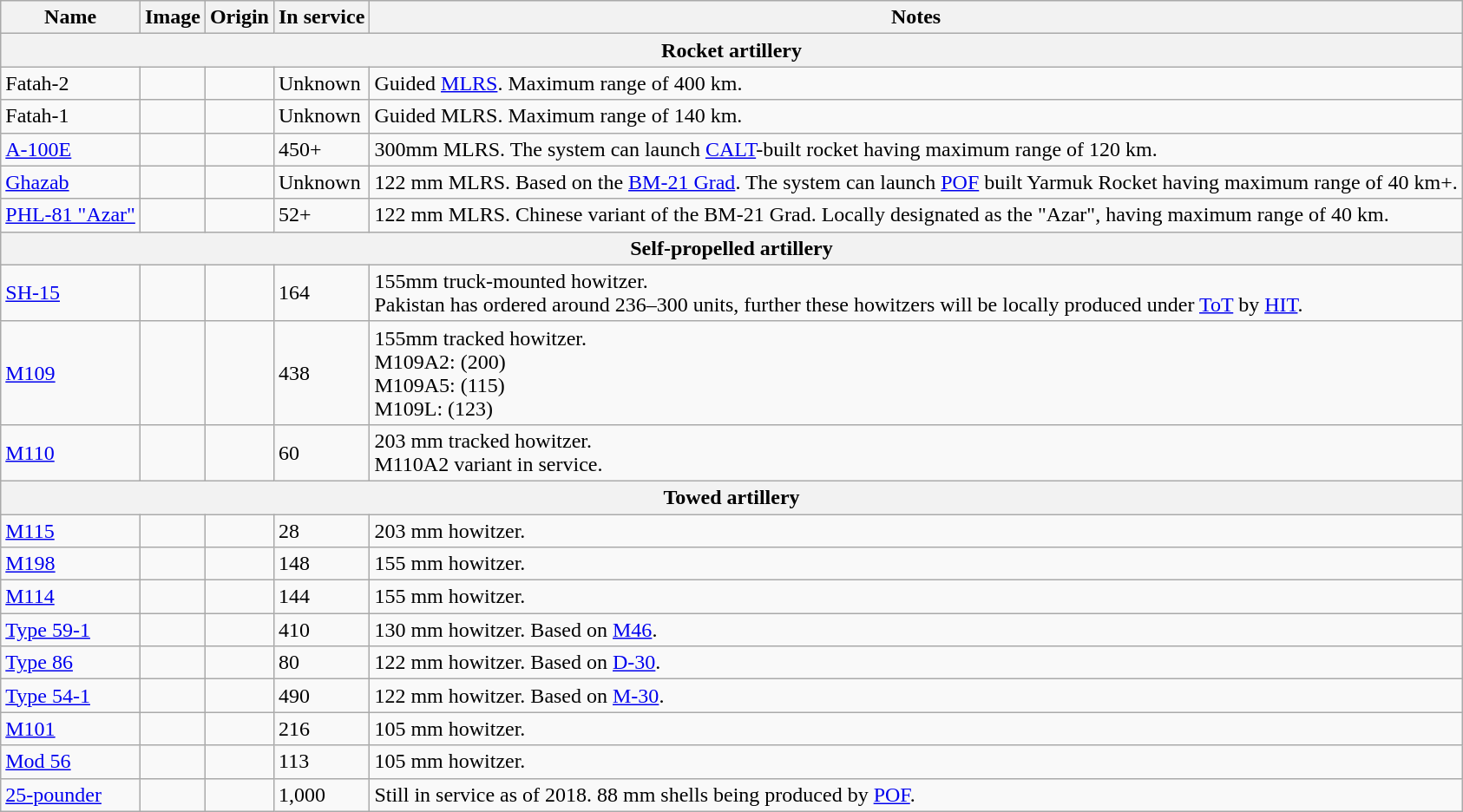<table class="wikitable">
<tr>
<th>Name</th>
<th>Image</th>
<th>Origin</th>
<th>In service</th>
<th>Notes</th>
</tr>
<tr>
<th colspan="5">Rocket artillery</th>
</tr>
<tr>
<td>Fatah-2</td>
<td></td>
<td></td>
<td>Unknown</td>
<td>Guided <a href='#'>MLRS</a>. Maximum range of 400 km.</td>
</tr>
<tr>
<td>Fatah-1</td>
<td></td>
<td></td>
<td>Unknown</td>
<td>Guided MLRS. Maximum range of 140 km.</td>
</tr>
<tr>
<td><a href='#'>A-100E</a></td>
<td></td>
<td></td>
<td>450+ </td>
<td>300mm MLRS. The system can launch <a href='#'>CALT</a>-built rocket having maximum range of 120 km.</td>
</tr>
<tr>
<td><a href='#'>Ghazab</a></td>
<td></td>
<td></td>
<td>Unknown </td>
<td>122 mm MLRS. Based on the <a href='#'>BM-21 Grad</a>. The system can launch <a href='#'>POF</a> built Yarmuk Rocket having maximum range of 40 km+.</td>
</tr>
<tr>
<td><a href='#'>PHL-81 "Azar"</a></td>
<td></td>
<td></td>
<td>52+ </td>
<td>122 mm MLRS. Chinese variant of the BM-21 Grad. Locally designated as the "Azar",  having maximum range of 40 km.</td>
</tr>
<tr>
<th colspan="5">Self-propelled artillery</th>
</tr>
<tr>
<td><a href='#'>SH-15</a></td>
<td></td>
<td><br></td>
<td>164 </td>
<td>155mm truck-mounted howitzer.<br>Pakistan has ordered around 236–300 units, further these howitzers will be locally produced under <a href='#'>ToT</a> by <a href='#'>HIT</a>.</td>
</tr>
<tr>
<td><a href='#'>M109</a></td>
<td></td>
<td></td>
<td>438 </td>
<td>155mm tracked howitzer.<br>M109A2: (200)<br>M109A5: (115)<br>M109L: (123)</td>
</tr>
<tr>
<td><a href='#'>M110</a></td>
<td></td>
<td></td>
<td>60 </td>
<td>203 mm tracked howitzer.<br>M110A2 variant in service.</td>
</tr>
<tr>
<th colspan="5">Towed artillery</th>
</tr>
<tr>
<td><a href='#'>M115</a></td>
<td></td>
<td></td>
<td>28 </td>
<td>203 mm howitzer.</td>
</tr>
<tr>
<td><a href='#'>M198</a></td>
<td></td>
<td></td>
<td>148 </td>
<td>155 mm howitzer.</td>
</tr>
<tr>
<td><a href='#'>M114</a></td>
<td></td>
<td></td>
<td>144 </td>
<td>155 mm howitzer.</td>
</tr>
<tr>
<td><a href='#'>Type 59-1</a></td>
<td></td>
<td></td>
<td>410 </td>
<td>130 mm howitzer. Based on <a href='#'>M46</a>.</td>
</tr>
<tr>
<td><a href='#'>Type 86</a></td>
<td></td>
<td></td>
<td>80 </td>
<td>122 mm howitzer. Based on <a href='#'>D-30</a>.</td>
</tr>
<tr>
<td><a href='#'>Type 54-1</a></td>
<td></td>
<td></td>
<td>490 </td>
<td>122 mm howitzer. Based on <a href='#'>M-30</a>.</td>
</tr>
<tr>
<td><a href='#'>M101</a></td>
<td></td>
<td></td>
<td>216 </td>
<td>105 mm howitzer.</td>
</tr>
<tr>
<td><a href='#'>Mod 56</a></td>
<td></td>
<td></td>
<td>113 </td>
<td>105 mm howitzer.</td>
</tr>
<tr>
<td><a href='#'>25-pounder</a></td>
<td></td>
<td></td>
<td>1,000 </td>
<td>Still in service as of 2018. 88 mm shells being produced by <a href='#'>POF</a>.</td>
</tr>
</table>
